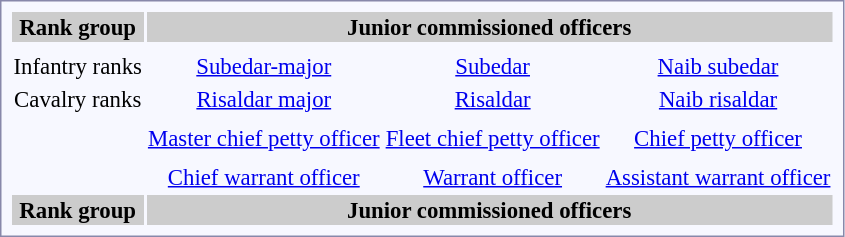<table style="border:1px solid #8888aa; background-color:#f7f8ff; padding:5px; font-size:95%; margin: 0px 12px 12px 0px;">
<tr style="background:#ccc;">
<th>Rank group</th>
<th colspan=3>Junior commissioned officers</th>
</tr>
<tr style="text-align:center;">
<td><strong></strong></td>
<td></td>
<td></td>
<td></td>
</tr>
<tr style="text-align:center;">
<td>Infantry ranks</td>
<td><a href='#'>Subedar-major</a><br></td>
<td><a href='#'>Subedar</a><br></td>
<td><a href='#'>Naib subedar</a><br></td>
</tr>
<tr style="text-align:center;">
<td>Cavalry ranks</td>
<td><a href='#'>Risaldar major</a><br></td>
<td><a href='#'>Risaldar</a><br></td>
<td><a href='#'>Naib risaldar</a><br></td>
</tr>
<tr style="text-align:center;">
<td rowspan=2><strong></strong></td>
<td></td>
<td></td>
<td></td>
</tr>
<tr style="text-align:center;">
<td><a href='#'>Master chief petty officer</a><br></td>
<td><a href='#'>Fleet chief petty officer</a><br></td>
<td><a href='#'>Chief petty officer</a><br></td>
</tr>
<tr style="text-align:center;">
<td rowspan=2><strong></strong></td>
<td></td>
<td></td>
<td></td>
</tr>
<tr style="text-align:center;">
<td><a href='#'>Chief warrant officer</a></td>
<td><a href='#'>Warrant officer</a></td>
<td><a href='#'>Assistant warrant officer</a></td>
</tr>
<tr style="background:#ccc;">
<th>Rank group</th>
<th colspan=3>Junior commissioned officers</th>
</tr>
</table>
